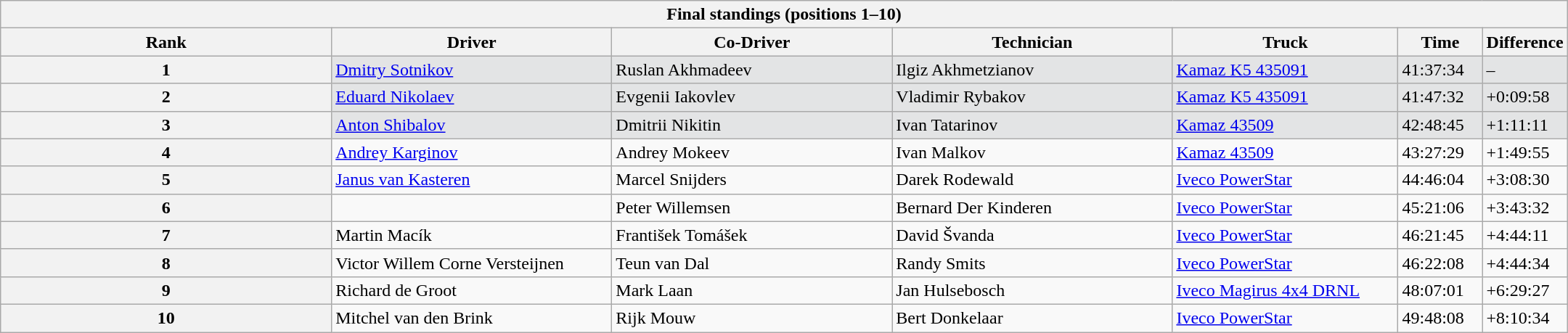<table class="wikitable" style="width:90em;margin-bottom:0;">
<tr>
<th colspan=7>Final standings (positions 1–10)</th>
</tr>
<tr>
<th>Rank</th>
<th style="width:250px;">Driver</th>
<th style="width:250px;">Co-Driver</th>
<th style="width:250px;">Technician</th>
<th style="width:200px;">Truck</th>
<th style="width:70px;">Time</th>
<th style="width:70px;">Difference</th>
</tr>
<tr style="background:#e3e4e5;">
<th>1</th>
<td> <a href='#'>Dmitry Sotnikov</a></td>
<td> Ruslan Akhmadeev</td>
<td>  Ilgiz Akhmetzianov</td>
<td><a href='#'>Kamaz K5 435091</a></td>
<td>41:37:34</td>
<td>–</td>
</tr>
<tr style="background:#e3e4e5;">
<th>2</th>
<td> <a href='#'>Eduard Nikolaev</a></td>
<td> Evgenii Iakovlev</td>
<td> Vladimir Rybakov</td>
<td><a href='#'>Kamaz K5 435091</a></td>
<td>41:47:32</td>
<td>+0:09:58</td>
</tr>
<tr style="background:#e3e4e5;">
<th>3</th>
<td> <a href='#'>Anton Shibalov</a></td>
<td> Dmitrii Nikitin</td>
<td> Ivan Tatarinov</td>
<td><a href='#'>Kamaz 43509</a></td>
<td>42:48:45</td>
<td>+1:11:11</td>
</tr>
<tr>
<th>4</th>
<td> <a href='#'>Andrey Karginov</a></td>
<td> Andrey Mokeev</td>
<td> Ivan Malkov</td>
<td><a href='#'>Kamaz 43509</a></td>
<td>43:27:29</td>
<td>+1:49:55</td>
</tr>
<tr>
<th>5</th>
<td> <a href='#'>Janus van Kasteren</a></td>
<td> Marcel Snijders</td>
<td> Darek Rodewald</td>
<td><a href='#'>Iveco PowerStar</a></td>
<td>44:46:04</td>
<td>+3:08:30</td>
</tr>
<tr>
<th>6</th>
<td> </td>
<td> Peter Willemsen</td>
<td> Bernard Der Kinderen</td>
<td><a href='#'>Iveco PowerStar</a></td>
<td>45:21:06</td>
<td>+3:43:32</td>
</tr>
<tr>
<th>7</th>
<td> Martin Macík</td>
<td> František Tomášek</td>
<td> David Švanda</td>
<td><a href='#'>Iveco PowerStar</a></td>
<td>46:21:45</td>
<td>+4:44:11</td>
</tr>
<tr>
<th>8</th>
<td> Victor Willem Corne Versteijnen</td>
<td> Teun van Dal</td>
<td> Randy Smits</td>
<td><a href='#'>Iveco PowerStar</a></td>
<td>46:22:08</td>
<td>+4:44:34</td>
</tr>
<tr>
<th>9</th>
<td> Richard de Groot</td>
<td> Mark Laan</td>
<td> Jan Hulsebosch</td>
<td><a href='#'>Iveco Magirus 4x4 DRNL</a></td>
<td>48:07:01</td>
<td>+6:29:27</td>
</tr>
<tr>
<th>10</th>
<td> Mitchel van den Brink</td>
<td> Rijk Mouw</td>
<td> Bert Donkelaar</td>
<td><a href='#'>Iveco PowerStar</a></td>
<td>49:48:08</td>
<td>+8:10:34</td>
</tr>
</table>
